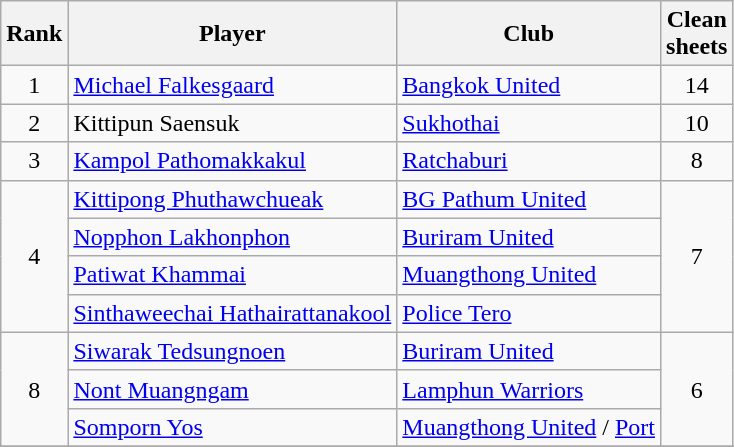<table class="wikitable" style="text-align:center">
<tr>
<th>Rank</th>
<th>Player</th>
<th>Club</th>
<th>Clean<br>sheets</th>
</tr>
<tr>
<td>1</td>
<td align="left"> <a href='#'>Michael Falkesgaard</a></td>
<td align="left"><a href='#'>Bangkok United</a></td>
<td>14</td>
</tr>
<tr>
<td>2</td>
<td align="left"> Kittipun Saensuk</td>
<td align="left"><a href='#'>Sukhothai</a></td>
<td>10</td>
</tr>
<tr>
<td>3</td>
<td align="left"> <a href='#'>Kampol Pathomakkakul</a></td>
<td align="left"><a href='#'>Ratchaburi</a></td>
<td>8</td>
</tr>
<tr>
<td rowspan="4">4</td>
<td align="left"> <a href='#'>Kittipong Phuthawchueak</a></td>
<td align="left"><a href='#'>BG Pathum United</a></td>
<td rowspan="4">7</td>
</tr>
<tr>
<td align="left"> <a href='#'>Nopphon Lakhonphon</a></td>
<td align="left"><a href='#'>Buriram United</a></td>
</tr>
<tr>
<td align="left"> <a href='#'>Patiwat Khammai</a></td>
<td align="left"><a href='#'>Muangthong United</a></td>
</tr>
<tr>
<td align="left"> <a href='#'>Sinthaweechai Hathairattanakool</a></td>
<td align="left"><a href='#'>Police Tero</a></td>
</tr>
<tr>
<td rowspan="3">8</td>
<td align="left"> <a href='#'>Siwarak Tedsungnoen</a></td>
<td align="left"><a href='#'>Buriram United</a></td>
<td rowspan="3">6</td>
</tr>
<tr>
<td align="left"> <a href='#'>Nont Muangngam</a></td>
<td align="left"><a href='#'>Lamphun Warriors</a></td>
</tr>
<tr>
<td align="left"> <a href='#'>Somporn Yos</a></td>
<td align="left"><a href='#'>Muangthong United</a> / <a href='#'>Port</a></td>
</tr>
<tr>
</tr>
</table>
